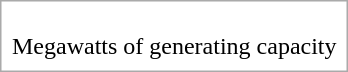<table style="border:solid 1px #aaa;" cellpadding="7" cellspacing="0" class="floatleft">
<tr>
<td></td>
</tr>
<tr>
<td>Megawatts of generating capacity</td>
</tr>
</table>
